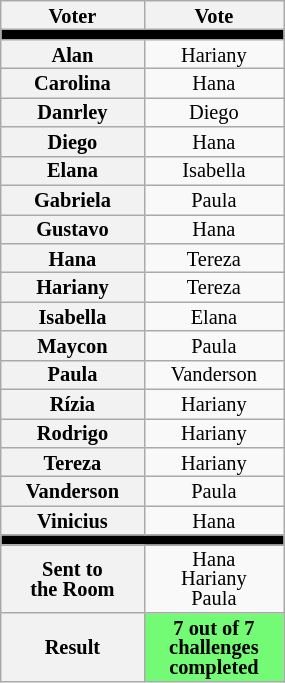<table class="wikitable" style="text-align:center; font-size:85%; width:15%; line-height:13px;">
<tr>
<th style="width:6%">Voter</th>
<th style="width:6%">Vote</th>
</tr>
<tr>
<td bgcolor=000000 colspan=2></td>
</tr>
<tr>
<th>Alan</th>
<td>Hariany</td>
</tr>
<tr>
<th>Carolina</th>
<td>Hana</td>
</tr>
<tr>
<th>Danrley</th>
<td>Diego</td>
</tr>
<tr>
<th>Diego</th>
<td>Hana</td>
</tr>
<tr>
<th>Elana</th>
<td>Isabella</td>
</tr>
<tr>
<th>Gabriela</th>
<td>Paula</td>
</tr>
<tr>
<th>Gustavo</th>
<td>Hana</td>
</tr>
<tr>
<th>Hana</th>
<td>Tereza</td>
</tr>
<tr>
<th>Hariany</th>
<td>Tereza</td>
</tr>
<tr>
<th>Isabella</th>
<td>Elana</td>
</tr>
<tr>
<th>Maycon</th>
<td>Paula</td>
</tr>
<tr>
<th>Paula</th>
<td>Vanderson</td>
</tr>
<tr>
<th>Rízia</th>
<td>Hariany</td>
</tr>
<tr>
<th>Rodrigo</th>
<td>Hariany</td>
</tr>
<tr>
<th>Tereza</th>
<td>Hariany</td>
</tr>
<tr>
<th>Vanderson</th>
<td>Paula</td>
</tr>
<tr>
<th>Vinicius</th>
<td>Hana</td>
</tr>
<tr>
<td bgcolor=000000 colspan=2></td>
</tr>
<tr>
<th>Sent to<br>the Room</th>
<td>Hana<br>Hariany<br>Paula</td>
</tr>
<tr>
<th>Result</th>
<td bgcolor=73FB76><strong>7 out of 7 challenges completed</strong></td>
</tr>
</table>
